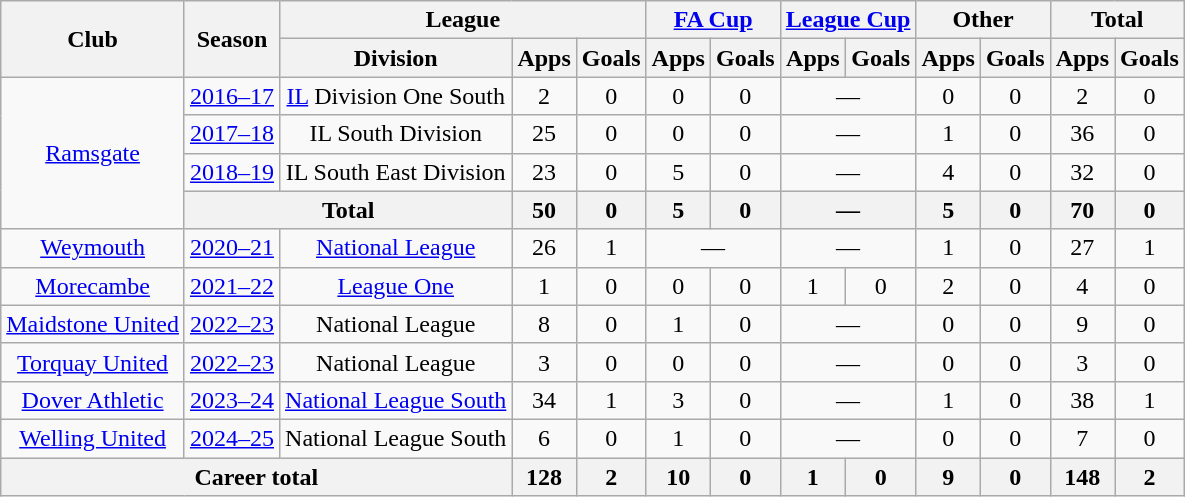<table class="wikitable" style="text-align: center">
<tr>
<th rowspan="2">Club</th>
<th rowspan="2">Season</th>
<th colspan="3">League</th>
<th colspan="2"><a href='#'>FA Cup</a></th>
<th colspan="2"><a href='#'>League Cup</a></th>
<th colspan="2">Other</th>
<th colspan="2">Total</th>
</tr>
<tr>
<th>Division</th>
<th>Apps</th>
<th>Goals</th>
<th>Apps</th>
<th>Goals</th>
<th>Apps</th>
<th>Goals</th>
<th>Apps</th>
<th>Goals</th>
<th>Apps</th>
<th>Goals</th>
</tr>
<tr>
<td rowspan="4"><a href='#'>Ramsgate</a></td>
<td><a href='#'>2016–17</a></td>
<td><a href='#'>IL</a> Division One South</td>
<td>2</td>
<td>0</td>
<td>0</td>
<td>0</td>
<td colspan="2">—</td>
<td>0</td>
<td>0</td>
<td>2</td>
<td>0</td>
</tr>
<tr>
<td><a href='#'>2017–18</a></td>
<td>IL South Division</td>
<td>25</td>
<td>0</td>
<td>0</td>
<td>0</td>
<td colspan="2">—</td>
<td>1</td>
<td>0</td>
<td>36</td>
<td>0</td>
</tr>
<tr>
<td><a href='#'>2018–19</a></td>
<td>IL South East Division</td>
<td>23</td>
<td>0</td>
<td>5</td>
<td>0</td>
<td colspan="2">—</td>
<td>4</td>
<td>0</td>
<td>32</td>
<td>0</td>
</tr>
<tr>
<th colspan=2>Total</th>
<th>50</th>
<th>0</th>
<th>5</th>
<th>0</th>
<th colspan="2">—</th>
<th>5</th>
<th>0</th>
<th>70</th>
<th>0</th>
</tr>
<tr>
<td><a href='#'>Weymouth</a></td>
<td><a href='#'>2020–21</a></td>
<td><a href='#'>National League</a></td>
<td>26</td>
<td>1</td>
<td colspan="2">—</td>
<td colspan="2">—</td>
<td>1</td>
<td>0</td>
<td>27</td>
<td>1</td>
</tr>
<tr>
<td><a href='#'>Morecambe</a></td>
<td><a href='#'>2021–22</a></td>
<td><a href='#'>League One</a></td>
<td>1</td>
<td>0</td>
<td>0</td>
<td>0</td>
<td>1</td>
<td>0</td>
<td>2</td>
<td>0</td>
<td>4</td>
<td>0</td>
</tr>
<tr>
<td><a href='#'>Maidstone United</a></td>
<td><a href='#'>2022–23</a></td>
<td>National League</td>
<td>8</td>
<td>0</td>
<td>1</td>
<td>0</td>
<td colspan="2">—</td>
<td>0</td>
<td>0</td>
<td>9</td>
<td>0</td>
</tr>
<tr>
<td><a href='#'>Torquay United</a></td>
<td><a href='#'>2022–23</a></td>
<td>National League</td>
<td>3</td>
<td>0</td>
<td>0</td>
<td>0</td>
<td colspan="2">—</td>
<td>0</td>
<td>0</td>
<td>3</td>
<td>0</td>
</tr>
<tr>
<td><a href='#'>Dover Athletic</a></td>
<td><a href='#'>2023–24</a></td>
<td><a href='#'>National League South</a></td>
<td>34</td>
<td>1</td>
<td>3</td>
<td>0</td>
<td colspan="2">—</td>
<td>1</td>
<td>0</td>
<td>38</td>
<td>1</td>
</tr>
<tr>
<td><a href='#'>Welling United</a></td>
<td><a href='#'>2024–25</a></td>
<td>National League South</td>
<td>6</td>
<td>0</td>
<td>1</td>
<td>0</td>
<td colspan="2">—</td>
<td>0</td>
<td>0</td>
<td>7</td>
<td>0</td>
</tr>
<tr>
<th colspan="3">Career total</th>
<th>128</th>
<th>2</th>
<th>10</th>
<th>0</th>
<th>1</th>
<th>0</th>
<th>9</th>
<th>0</th>
<th>148</th>
<th>2</th>
</tr>
</table>
